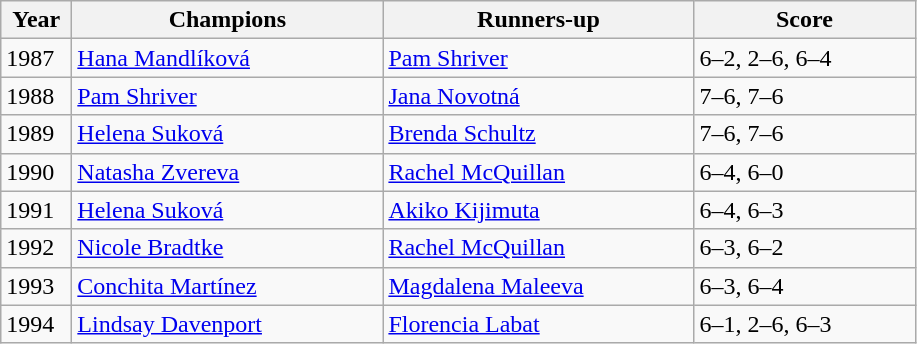<table class="wikitable">
<tr>
<th style="width:40px">Year</th>
<th style="width:200px">Champions</th>
<th style="width:200px">Runners-up</th>
<th style="width:140px" class="unsortable">Score</th>
</tr>
<tr>
<td>1987</td>
<td> <a href='#'>Hana Mandlíková</a></td>
<td> <a href='#'>Pam Shriver</a></td>
<td>6–2, 2–6, 6–4</td>
</tr>
<tr>
<td>1988</td>
<td> <a href='#'>Pam Shriver</a></td>
<td> <a href='#'>Jana Novotná</a></td>
<td>7–6, 7–6</td>
</tr>
<tr>
<td>1989</td>
<td> <a href='#'>Helena Suková</a></td>
<td> <a href='#'>Brenda Schultz</a></td>
<td>7–6, 7–6</td>
</tr>
<tr>
<td>1990</td>
<td> <a href='#'>Natasha Zvereva</a></td>
<td> <a href='#'>Rachel McQuillan</a></td>
<td>6–4, 6–0</td>
</tr>
<tr>
<td>1991</td>
<td> <a href='#'>Helena Suková</a></td>
<td> <a href='#'>Akiko Kijimuta</a></td>
<td>6–4, 6–3</td>
</tr>
<tr>
<td>1992</td>
<td> <a href='#'>Nicole Bradtke</a></td>
<td> <a href='#'>Rachel McQuillan</a></td>
<td>6–3, 6–2</td>
</tr>
<tr>
<td>1993</td>
<td> <a href='#'>Conchita Martínez</a></td>
<td> <a href='#'>Magdalena Maleeva</a></td>
<td>6–3, 6–4</td>
</tr>
<tr>
<td>1994</td>
<td> <a href='#'>Lindsay Davenport</a></td>
<td> <a href='#'>Florencia Labat</a></td>
<td>6–1, 2–6, 6–3</td>
</tr>
</table>
